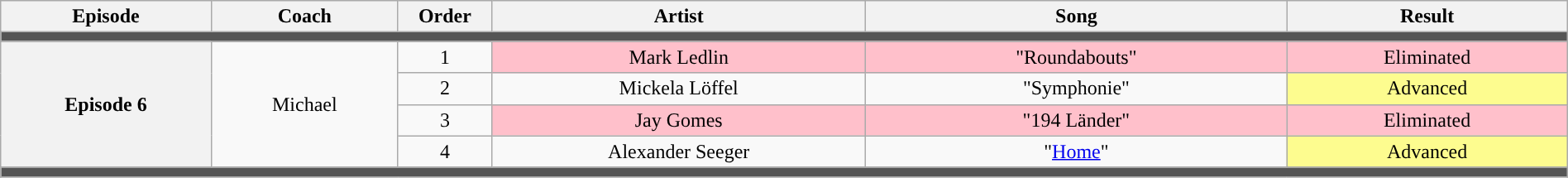<table class="wikitable" style="text-align: center; width:100%;">
<tr>
<th scope="col" style="width:09%;">Episode</th>
<th style="width:08%;">Coach</th>
<th style="width:04%;">Order</th>
<th style="width:16%;">Artist</th>
<th style="width:18%;">Song</th>
<th style="width:12%;">Result</th>
</tr>
<tr>
<td colspan="6" style="background:#555;"></td>
</tr>
<tr>
<th rowspan="4">Episode 6<br><small></small></th>
<td rowspan="4" scope="row" style="text-align:center;">Michael</td>
<td>1</td>
<td style="background:pink;">Mark Ledlin</td>
<td style="background:pink;">"Roundabouts"</td>
<td style="background:pink;">Eliminated</td>
</tr>
<tr>
<td>2</td>
<td>Mickela Löffel</td>
<td>"Symphonie"</td>
<td style="background:#fdfc8f;">Advanced</td>
</tr>
<tr>
<td>3</td>
<td style="background:pink;">Jay Gomes</td>
<td style="background:pink;">"194 Länder"</td>
<td style="background:pink;">Eliminated</td>
</tr>
<tr>
<td>4</td>
<td>Alexander Seeger</td>
<td>"<a href='#'>Home</a>"</td>
<td style="background:#fdfc8f;">Advanced</td>
</tr>
<tr>
<td colspan="6" style="background:#555;"></td>
</tr>
<tr>
</tr>
</table>
